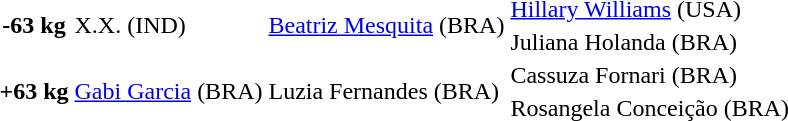<table>
<tr>
<th scope=row rowspan=2>-63 kg</th>
<td rowspan=2> X.X. (IND)</td>
<td rowspan=2> <a href='#'>Beatriz Mesquita</a> (BRA)</td>
<td> <a href='#'>Hillary Williams</a> (USA)</td>
</tr>
<tr>
<td> Juliana Holanda (BRA)</td>
</tr>
<tr>
<th scope=row rowspan=2>+63 kg</th>
<td rowspan=2> <a href='#'>Gabi Garcia</a> (BRA)</td>
<td rowspan=2> Luzia Fernandes (BRA)</td>
<td> Cassuza Fornari (BRA)</td>
</tr>
<tr>
<td> Rosangela Conceição (BRA)</td>
</tr>
</table>
